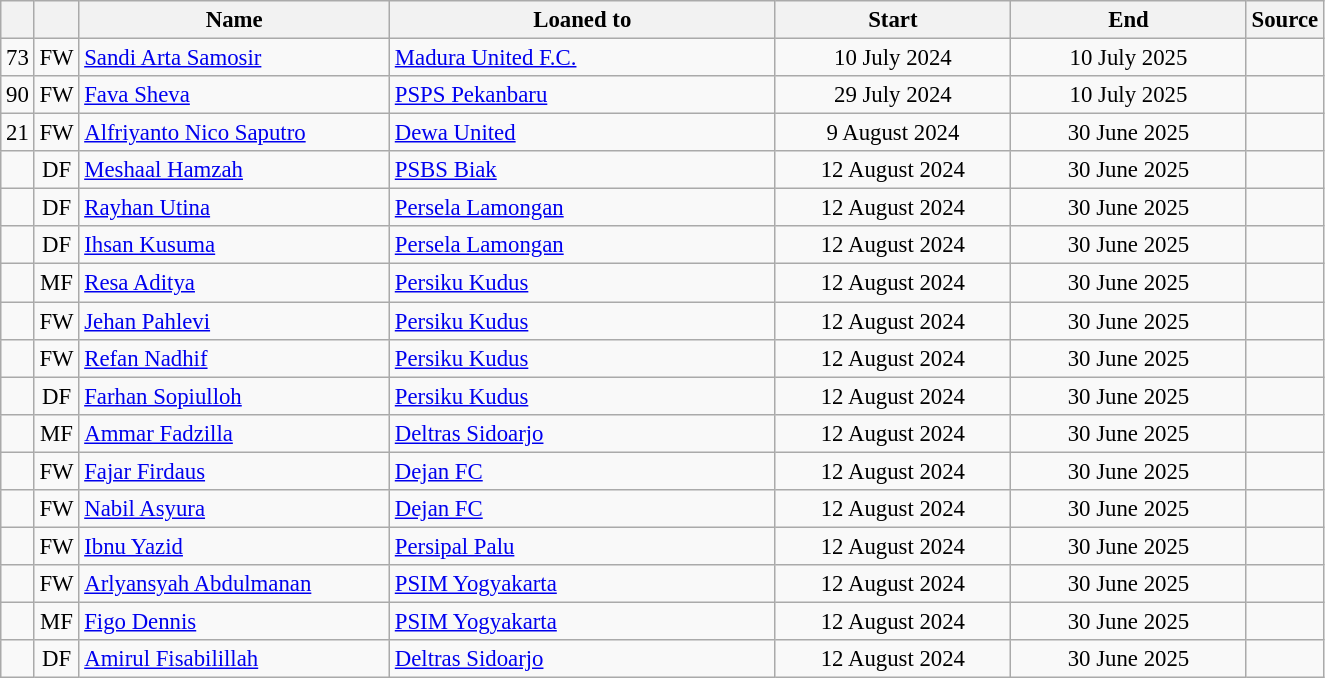<table class="wikitable plainrowheaders sortable" style="font-size:95%">
<tr>
<th></th>
<th></th>
<th scope="col" style="width:200px;">Name</th>
<th scope="col" style="width:250px;">Loaned to</th>
<th scope="col" style="width:150px;">Start</th>
<th scope="col" style="width:150px;">End</th>
<th>Source</th>
</tr>
<tr>
<td align=center>73</td>
<td align=center>FW</td>
<td> <a href='#'>Sandi Arta Samosir</a></td>
<td> <a href='#'>Madura United F.C.</a></td>
<td align=center>10 July 2024</td>
<td align=center>10 July 2025</td>
<td align=center></td>
</tr>
<tr>
<td align=center>90</td>
<td align=center>FW</td>
<td> <a href='#'>Fava Sheva</a></td>
<td> <a href='#'>PSPS Pekanbaru</a></td>
<td align=center>29 July 2024</td>
<td align=center>10 July 2025</td>
<td align=center></td>
</tr>
<tr>
<td align=center>21</td>
<td align=center>FW</td>
<td> <a href='#'>Alfriyanto Nico Saputro</a></td>
<td> <a href='#'>Dewa United</a></td>
<td align=center>9 August 2024</td>
<td align=center>30 June 2025</td>
<td align=center></td>
</tr>
<tr>
<td align=center></td>
<td align=center>DF</td>
<td> <a href='#'>Meshaal Hamzah</a></td>
<td> <a href='#'>PSBS Biak</a></td>
<td align=center>12 August 2024</td>
<td align=center>30 June 2025</td>
<td align=center></td>
</tr>
<tr>
<td align=center></td>
<td align=center>DF</td>
<td> <a href='#'>Rayhan Utina</a></td>
<td> <a href='#'>Persela Lamongan</a></td>
<td align=center>12 August 2024</td>
<td align=center>30 June 2025</td>
<td align=center></td>
</tr>
<tr>
<td align=center></td>
<td align=center>DF</td>
<td> <a href='#'>Ihsan Kusuma</a></td>
<td> <a href='#'>Persela Lamongan</a></td>
<td align=center>12 August 2024</td>
<td align=center>30 June 2025</td>
<td align=center></td>
</tr>
<tr>
<td align=center></td>
<td align=center>MF</td>
<td> <a href='#'>Resa Aditya</a></td>
<td> <a href='#'>Persiku Kudus</a></td>
<td align=center>12 August 2024</td>
<td align=center>30 June 2025</td>
<td align=center></td>
</tr>
<tr>
<td align=center></td>
<td align=center>FW</td>
<td> <a href='#'>Jehan Pahlevi</a></td>
<td> <a href='#'>Persiku Kudus</a></td>
<td align=center>12 August 2024</td>
<td align=center>30 June 2025</td>
<td align=center></td>
</tr>
<tr>
<td align=center></td>
<td align=center>FW</td>
<td> <a href='#'>Refan Nadhif</a></td>
<td> <a href='#'>Persiku Kudus</a></td>
<td align=center>12 August 2024</td>
<td align=center>30 June 2025</td>
<td align=center></td>
</tr>
<tr>
<td align=center></td>
<td align=center>DF</td>
<td> <a href='#'>Farhan Sopiulloh</a></td>
<td> <a href='#'>Persiku Kudus</a></td>
<td align=center>12 August 2024</td>
<td align=center>30 June 2025</td>
<td align=center></td>
</tr>
<tr>
<td align=center></td>
<td align=center>MF</td>
<td> <a href='#'>Ammar Fadzilla</a></td>
<td> <a href='#'>Deltras Sidoarjo</a></td>
<td align=center>12 August 2024</td>
<td align=center>30 June 2025</td>
<td align=center></td>
</tr>
<tr>
<td align=center></td>
<td align=center>FW</td>
<td> <a href='#'>Fajar Firdaus</a></td>
<td> <a href='#'>Dejan FC</a></td>
<td align=center>12 August 2024</td>
<td align=center>30 June 2025</td>
<td align=center></td>
</tr>
<tr>
<td align=center></td>
<td align=center>FW</td>
<td> <a href='#'>Nabil Asyura</a></td>
<td> <a href='#'>Dejan FC</a></td>
<td align=center>12 August 2024</td>
<td align=center>30 June 2025</td>
<td align=center></td>
</tr>
<tr>
<td align=center></td>
<td align=center>FW</td>
<td> <a href='#'>Ibnu Yazid</a></td>
<td> <a href='#'>Persipal Palu</a></td>
<td align=center>12 August 2024</td>
<td align=center>30 June 2025</td>
<td align=center></td>
</tr>
<tr>
<td align=center></td>
<td align=center>FW</td>
<td> <a href='#'>Arlyansyah Abdulmanan</a></td>
<td> <a href='#'>PSIM Yogyakarta</a></td>
<td align=center>12 August 2024</td>
<td align=center>30 June 2025</td>
<td align=center></td>
</tr>
<tr>
<td align=center></td>
<td align=center>MF</td>
<td> <a href='#'>Figo Dennis</a></td>
<td> <a href='#'>PSIM Yogyakarta</a></td>
<td align=center>12 August 2024</td>
<td align=center>30 June 2025</td>
<td align=center></td>
</tr>
<tr>
<td align=center></td>
<td align=center>DF</td>
<td> <a href='#'>Amirul Fisabilillah</a></td>
<td> <a href='#'>Deltras Sidoarjo</a></td>
<td align=center>12 August 2024</td>
<td align=center>30 June 2025</td>
<td align=center></td>
</tr>
</table>
